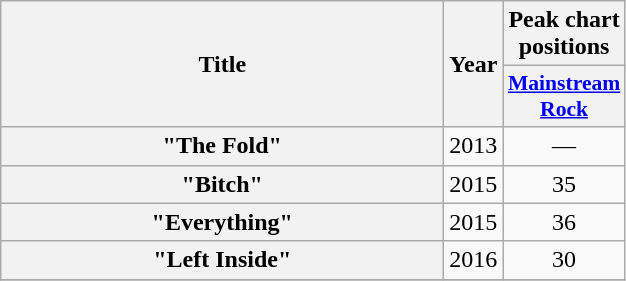<table class="wikitable plainrowheaders" style="text-align:center;">
<tr>
<th scope="col" rowspan="2" style="width:18em;">Title</th>
<th scope="col" rowspan="2">Year</th>
<th scope="col">Peak chart positions</th>
</tr>
<tr>
<th scope="col" style="width:3em;font-size:90%;"><a href='#'>Mainstream Rock</a><br></th>
</tr>
<tr>
<th scope="row">"The Fold"</th>
<td>2013</td>
<td>—</td>
</tr>
<tr>
<th scope="row">"Bitch"</th>
<td>2015</td>
<td>35</td>
</tr>
<tr>
<th scope="row">"Everything"</th>
<td>2015</td>
<td>36</td>
</tr>
<tr>
<th scope="row">"Left Inside"</th>
<td rowspan="1">2016</td>
<td>30</td>
</tr>
<tr>
</tr>
</table>
